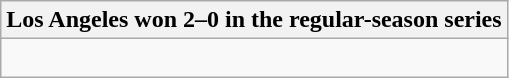<table class="wikitable collapsible collapsed">
<tr>
<th>Los Angeles won 2–0 in the regular-season series</th>
</tr>
<tr>
<td><br>
</td>
</tr>
</table>
